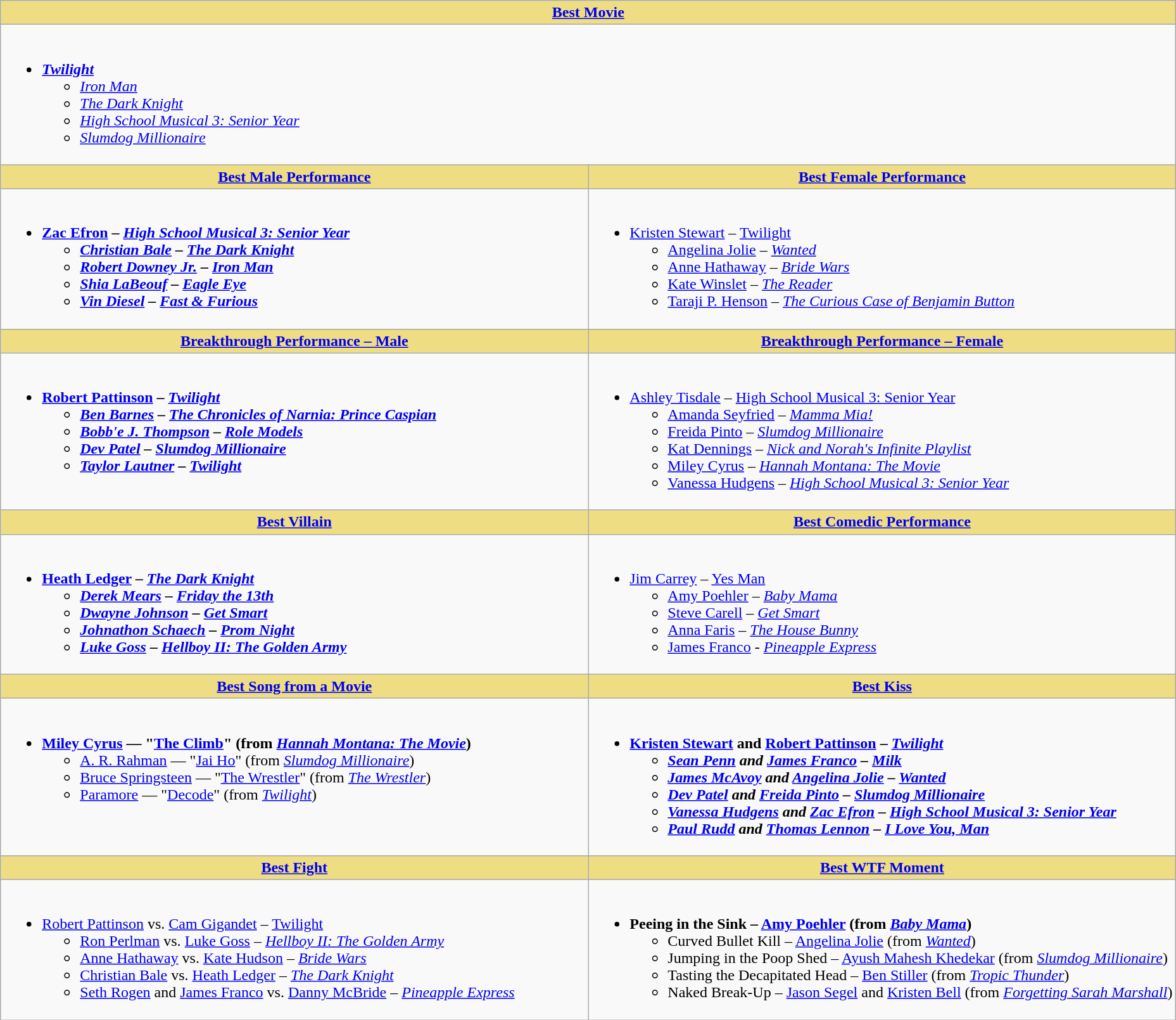<table class="wikitable">
<tr>
<th colspan="2" style="background:#EEDD82;"><a href='#'>Best Movie</a></th>
</tr>
<tr>
<td colspan="2" style="vertical-align:top;"><br><ul><li><strong><em><a href='#'>Twilight</a></em></strong><ul><li><em><a href='#'>Iron Man</a></em></li><li><em><a href='#'>The Dark Knight</a></em></li><li><em><a href='#'>High School Musical 3: Senior Year</a></em></li><li><em><a href='#'>Slumdog Millionaire</a></em></li></ul></li></ul></td>
</tr>
<tr>
<th style="background:#eedd82; width:50%;"><a href='#'>Best Male Performance</a></th>
<th style="background:#eedd82; width:50%;"><a href='#'>Best Female Performance</a></th>
</tr>
<tr>
<td valign="top"><br><ul><li><strong><a href='#'>Zac Efron</a> – <em><a href='#'>High School Musical 3: Senior Year</a><strong><em><ul><li><a href='#'>Christian Bale</a> – </em><a href='#'>The Dark Knight</a><em></li><li><a href='#'>Robert Downey Jr.</a> – </em><a href='#'>Iron Man</a><em></li><li><a href='#'>Shia LaBeouf</a> – </em><a href='#'>Eagle Eye</a><em></li><li><a href='#'>Vin Diesel</a> – </em><a href='#'>Fast & Furious</a><em></li></ul></li></ul></td>
<td valign="top"><br><ul><li></strong><a href='#'>Kristen Stewart</a> – </em><a href='#'>Twilight</a></em></strong><ul><li><a href='#'>Angelina Jolie</a> – <em><a href='#'>Wanted</a></em></li><li><a href='#'>Anne Hathaway</a> – <em><a href='#'>Bride Wars</a></em></li><li><a href='#'>Kate Winslet</a> – <em><a href='#'>The Reader</a></em></li><li><a href='#'>Taraji P. Henson</a> – <em><a href='#'>The Curious Case of Benjamin Button</a></em></li></ul></li></ul></td>
</tr>
<tr>
<th style="background:#EEDD82;"><a href='#'>Breakthrough Performance – Male</a></th>
<th style="background:#EEDD82;"><a href='#'>Breakthrough Performance – Female</a></th>
</tr>
<tr>
<td valign="top"><br><ul><li><strong><a href='#'>Robert Pattinson</a> – <em><a href='#'>Twilight</a><strong><em><ul><li><a href='#'>Ben Barnes</a> – </em><a href='#'>The Chronicles of Narnia: Prince Caspian</a><em></li><li><a href='#'>Bobb'e J. Thompson</a> – </em><a href='#'>Role Models</a><em></li><li><a href='#'>Dev Patel</a> – </em><a href='#'>Slumdog Millionaire</a><em></li><li><a href='#'>Taylor Lautner</a> – </em><a href='#'>Twilight</a><em></li></ul></li></ul></td>
<td valign="top"><br><ul><li></strong><a href='#'>Ashley Tisdale</a> – </em><a href='#'>High School Musical 3: Senior Year</a></em></strong><ul><li><a href='#'>Amanda Seyfried</a> – <em><a href='#'>Mamma Mia!</a></em></li><li><a href='#'>Freida Pinto</a> – <em><a href='#'>Slumdog Millionaire</a></em></li><li><a href='#'>Kat Dennings</a> – <em><a href='#'>Nick and Norah's Infinite Playlist</a></em></li><li><a href='#'>Miley Cyrus</a> – <em><a href='#'>Hannah Montana: The Movie</a></em></li><li><a href='#'>Vanessa Hudgens</a> – <em><a href='#'>High School Musical 3: Senior Year</a></em></li></ul></li></ul></td>
</tr>
<tr>
<th style="background:#EEDD82;"><a href='#'>Best Villain</a></th>
<th style="background:#EEDD82;"><a href='#'>Best Comedic Performance</a></th>
</tr>
<tr>
<td valign="top"><br><ul><li><strong><a href='#'>Heath Ledger</a> – <em><a href='#'>The Dark Knight</a><strong><em><ul><li><a href='#'>Derek Mears</a> – </em><a href='#'>Friday the 13th</a><em></li><li><a href='#'>Dwayne Johnson</a> – </em><a href='#'>Get Smart</a><em></li><li><a href='#'>Johnathon Schaech</a> – </em><a href='#'>Prom Night</a><em></li><li><a href='#'>Luke Goss</a> – </em><a href='#'>Hellboy II: The Golden Army</a><em></li></ul></li></ul></td>
<td valign="top"><br><ul><li></strong><a href='#'>Jim Carrey</a> – </em><a href='#'>Yes Man</a></em></strong><ul><li><a href='#'>Amy Poehler</a> – <em><a href='#'>Baby Mama</a></em></li><li><a href='#'>Steve Carell</a> – <em><a href='#'>Get Smart</a></em></li><li><a href='#'>Anna Faris</a> – <em><a href='#'>The House Bunny</a></em></li><li><a href='#'>James Franco</a> - <em><a href='#'>Pineapple Express</a></em></li></ul></li></ul></td>
</tr>
<tr>
<th style="background:#EEDD82;"><a href='#'>Best Song from a Movie</a></th>
<th style="background:#EEDD82;"><a href='#'>Best Kiss</a></th>
</tr>
<tr>
<td valign="top"><br><ul><li><strong><a href='#'>Miley Cyrus</a> — "<a href='#'>The Climb</a>" (from <em><a href='#'>Hannah Montana: The Movie</a></em>)</strong><ul><li><a href='#'>A. R. Rahman</a> — "<a href='#'>Jai Ho</a>" (from <em><a href='#'>Slumdog Millionaire</a></em>)</li><li><a href='#'>Bruce Springsteen</a> — "<a href='#'>The Wrestler</a>" (from <em><a href='#'>The Wrestler</a></em>)</li><li><a href='#'>Paramore</a> — "<a href='#'>Decode</a>" (from <em><a href='#'>Twilight</a></em>)</li></ul></li></ul></td>
<td valign="top"><br><ul><li><strong><a href='#'>Kristen Stewart</a> and <a href='#'>Robert Pattinson</a> – <em><a href='#'>Twilight</a><strong><em><ul><li><a href='#'>Sean Penn</a> and <a href='#'>James Franco</a> – </em><a href='#'>Milk</a><em></li><li><a href='#'>James McAvoy</a> and <a href='#'>Angelina Jolie</a> – </em><a href='#'>Wanted</a><em></li><li><a href='#'>Dev Patel</a> and <a href='#'>Freida Pinto</a> – </em><a href='#'>Slumdog Millionaire</a><em></li><li><a href='#'>Vanessa Hudgens</a> and <a href='#'>Zac Efron</a> – </em><a href='#'>High School Musical 3: Senior Year</a><em></li><li><a href='#'>Paul Rudd</a> and <a href='#'>Thomas Lennon</a> – </em><a href='#'>I Love You, Man</a><em></li></ul></li></ul></td>
</tr>
<tr>
<th style="background:#EEDD82;"><a href='#'>Best Fight</a></th>
<th style="background:#EEDD82;"><a href='#'>Best WTF Moment</a></th>
</tr>
<tr>
<td valign="top"><br><ul><li></strong><a href='#'>Robert Pattinson</a> vs. <a href='#'>Cam Gigandet</a> – </em><a href='#'>Twilight</a></em></strong><ul><li><a href='#'>Ron Perlman</a> vs. <a href='#'>Luke Goss</a> – <em><a href='#'>Hellboy II: The Golden Army</a></em></li><li><a href='#'>Anne Hathaway</a> vs. <a href='#'>Kate Hudson</a> – <em><a href='#'>Bride Wars</a></em></li><li><a href='#'>Christian Bale</a> vs. <a href='#'>Heath Ledger</a> – <em><a href='#'>The Dark Knight</a></em></li><li><a href='#'>Seth Rogen</a> and <a href='#'>James Franco</a> vs. <a href='#'>Danny McBride</a> – <em><a href='#'>Pineapple Express</a></em></li></ul></li></ul></td>
<td valign="top"><br><ul><li><strong>Peeing in the Sink – <a href='#'>Amy Poehler</a> (from <em><a href='#'>Baby Mama</a></em>)</strong><ul><li>Curved Bullet Kill – <a href='#'>Angelina Jolie</a> (from <em><a href='#'>Wanted</a></em>)</li><li>Jumping in the Poop Shed – <a href='#'>Ayush Mahesh Khedekar</a> (from <em><a href='#'>Slumdog Millionaire</a></em>)</li><li>Tasting the Decapitated Head – <a href='#'>Ben Stiller</a> (from <em><a href='#'>Tropic Thunder</a></em>)</li><li>Naked Break-Up – <a href='#'>Jason Segel</a> and <a href='#'>Kristen Bell</a> (from <em><a href='#'>Forgetting Sarah Marshall</a></em>)</li></ul></li></ul></td>
</tr>
</table>
